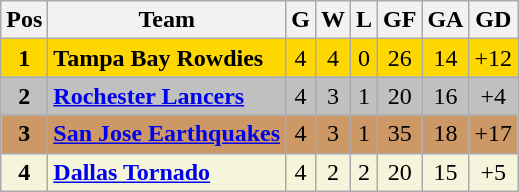<table class="wikitable sortable">
<tr>
<th>Pos</th>
<th>Team</th>
<th>G</th>
<th>W</th>
<th>L</th>
<th>GF</th>
<th>GA</th>
<th>GD</th>
</tr>
<tr bgcolor=gold>
<td align=center><strong>1</strong></td>
<td><strong>Tampa Bay Rowdies</strong></td>
<td align=center>4</td>
<td align=center>4</td>
<td align=center>0</td>
<td align=center>26</td>
<td align=center>14</td>
<td align=center>+12</td>
</tr>
<tr bgcolor=silver>
<td align=center><strong>2</strong></td>
<td><strong><a href='#'>Rochester Lancers</a></strong></td>
<td align=center>4</td>
<td align=center>3</td>
<td align=center>1</td>
<td align=center>20</td>
<td align=center>16</td>
<td align=center>+4</td>
</tr>
<tr bgcolor=#c96>
<td align=center><strong>3</strong></td>
<td><strong><a href='#'>San Jose Earthquakes</a></strong></td>
<td align=center>4</td>
<td align=center>3</td>
<td align=center>1</td>
<td align=center>35</td>
<td align=center>18</td>
<td align=center>+17</td>
</tr>
<tr bgcolor=beige>
<td align=center><strong>4</strong></td>
<td><strong><a href='#'>Dallas Tornado</a></strong></td>
<td align=center>4</td>
<td align=center>2</td>
<td align=center>2</td>
<td align=center>20</td>
<td align=center>15</td>
<td align=center>+5</td>
</tr>
</table>
